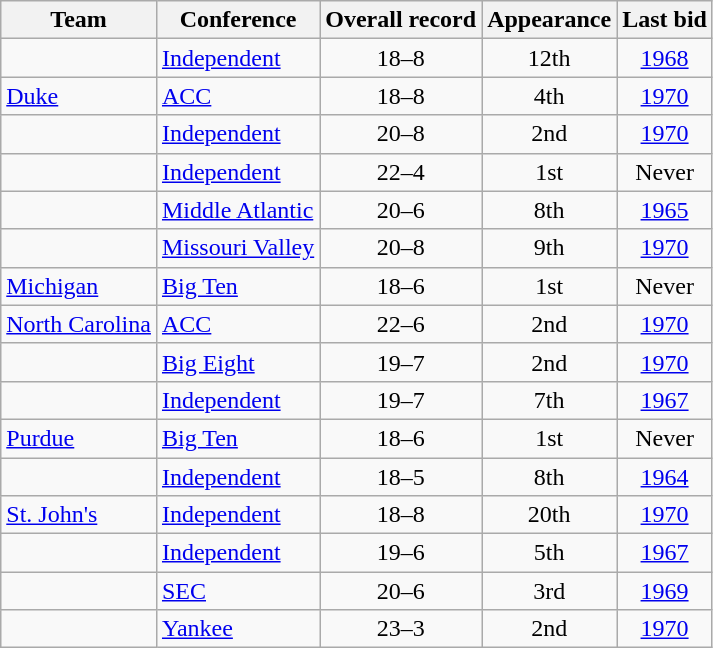<table class="wikitable sortable" style="text-align: center;">
<tr>
<th>Team</th>
<th>Conference</th>
<th data-sort-type="number">Overall record</th>
<th data-sort-type="number">Appearance</th>
<th>Last bid</th>
</tr>
<tr>
<td align=left></td>
<td align=left><a href='#'>Independent</a></td>
<td>18–8</td>
<td>12th</td>
<td><a href='#'>1968</a></td>
</tr>
<tr>
<td align=left><a href='#'>Duke</a></td>
<td align=left><a href='#'>ACC</a></td>
<td>18–8</td>
<td>4th</td>
<td><a href='#'>1970</a></td>
</tr>
<tr>
<td align=left></td>
<td align=left><a href='#'>Independent</a></td>
<td>20–8</td>
<td>2nd</td>
<td><a href='#'>1970</a></td>
</tr>
<tr>
<td align=left></td>
<td align=left><a href='#'>Independent</a></td>
<td>22–4</td>
<td>1st</td>
<td>Never</td>
</tr>
<tr>
<td align=left></td>
<td align=left><a href='#'>Middle Atlantic</a></td>
<td>20–6</td>
<td>8th</td>
<td><a href='#'>1965</a></td>
</tr>
<tr>
<td align=left></td>
<td align=left><a href='#'>Missouri Valley</a></td>
<td>20–8</td>
<td>9th</td>
<td><a href='#'>1970</a></td>
</tr>
<tr>
<td align=left><a href='#'>Michigan</a></td>
<td align=left><a href='#'>Big Ten</a></td>
<td>18–6</td>
<td>1st</td>
<td>Never</td>
</tr>
<tr>
<td align=left><a href='#'>North Carolina</a></td>
<td align=left><a href='#'>ACC</a></td>
<td>22–6</td>
<td>2nd</td>
<td><a href='#'>1970</a></td>
</tr>
<tr>
<td align=left></td>
<td align=left><a href='#'>Big Eight</a></td>
<td>19–7</td>
<td>2nd</td>
<td><a href='#'>1970</a></td>
</tr>
<tr>
<td align=left></td>
<td align=left><a href='#'>Independent</a></td>
<td>19–7</td>
<td>7th</td>
<td><a href='#'>1967</a></td>
</tr>
<tr>
<td align=left><a href='#'>Purdue</a></td>
<td align=left><a href='#'>Big Ten</a></td>
<td>18–6</td>
<td>1st</td>
<td>Never</td>
</tr>
<tr>
<td align=left></td>
<td align=left><a href='#'>Independent</a></td>
<td>18–5</td>
<td>8th</td>
<td><a href='#'>1964</a></td>
</tr>
<tr>
<td align=left><a href='#'>St. John's</a></td>
<td align=left><a href='#'>Independent</a></td>
<td>18–8</td>
<td>20th</td>
<td><a href='#'>1970</a></td>
</tr>
<tr>
<td align=left></td>
<td align=left><a href='#'>Independent</a></td>
<td>19–6</td>
<td>5th</td>
<td><a href='#'>1967</a></td>
</tr>
<tr>
<td align=left></td>
<td align=left><a href='#'>SEC</a></td>
<td>20–6</td>
<td>3rd</td>
<td><a href='#'>1969</a></td>
</tr>
<tr>
<td align=left></td>
<td align=left><a href='#'>Yankee</a></td>
<td>23–3</td>
<td>2nd</td>
<td><a href='#'>1970</a></td>
</tr>
</table>
